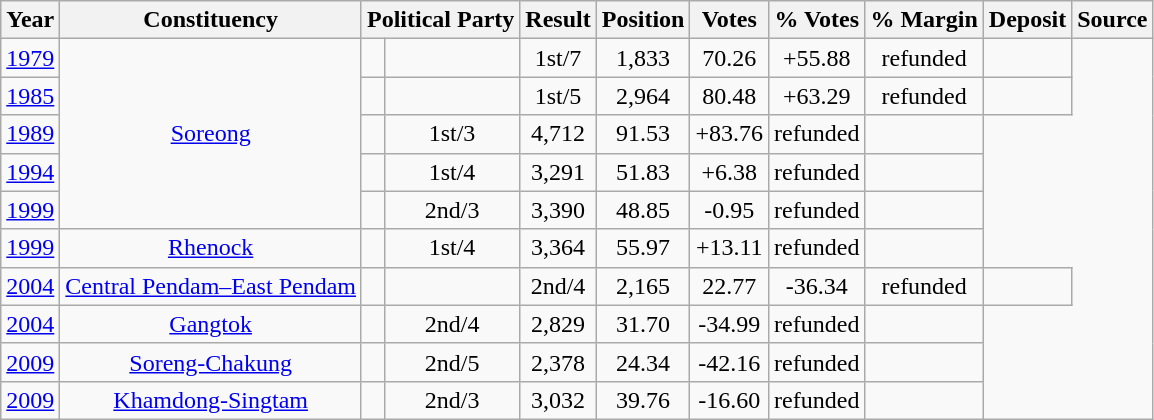<table class="wikitable sortable" style="text-align:center;">
<tr>
<th>Year</th>
<th>Constituency</th>
<th Colspan=2>Political Party</th>
<th>Result</th>
<th>Position</th>
<th>Votes</th>
<th>% Votes</th>
<th>% Margin</th>
<th>Deposit</th>
<th>Source</th>
</tr>
<tr>
<td><a href='#'>1979</a></td>
<td rowspan=5><a href='#'>Soreong</a></td>
<td></td>
<td></td>
<td>1st/7</td>
<td>1,833</td>
<td>70.26</td>
<td>+55.88</td>
<td>refunded</td>
<td></td>
</tr>
<tr>
<td><a href='#'>1985</a></td>
<td></td>
<td></td>
<td>1st/5</td>
<td>2,964</td>
<td>80.48</td>
<td>+63.29</td>
<td>refunded</td>
<td></td>
</tr>
<tr>
<td><a href='#'>1989</a></td>
<td></td>
<td>1st/3</td>
<td>4,712</td>
<td>91.53</td>
<td>+83.76</td>
<td>refunded</td>
<td></td>
</tr>
<tr>
<td><a href='#'>1994</a></td>
<td></td>
<td>1st/4</td>
<td>3,291</td>
<td>51.83</td>
<td>+6.38</td>
<td>refunded</td>
<td></td>
</tr>
<tr>
<td><a href='#'>1999</a></td>
<td></td>
<td>2nd/3</td>
<td>3,390</td>
<td>48.85</td>
<td>-0.95</td>
<td>refunded</td>
<td></td>
</tr>
<tr>
<td><a href='#'>1999</a></td>
<td><a href='#'>Rhenock</a></td>
<td></td>
<td>1st/4</td>
<td>3,364</td>
<td>55.97</td>
<td>+13.11</td>
<td>refunded</td>
<td></td>
</tr>
<tr>
<td><a href='#'>2004</a></td>
<td><a href='#'>Central Pendam–East Pendam</a></td>
<td></td>
<td></td>
<td>2nd/4</td>
<td>2,165</td>
<td>22.77</td>
<td>-36.34</td>
<td>refunded</td>
<td></td>
</tr>
<tr>
<td><a href='#'>2004</a></td>
<td><a href='#'>Gangtok</a></td>
<td></td>
<td>2nd/4</td>
<td>2,829</td>
<td>31.70</td>
<td>-34.99</td>
<td>refunded</td>
<td></td>
</tr>
<tr>
<td><a href='#'>2009</a></td>
<td><a href='#'>Soreng-Chakung</a></td>
<td></td>
<td>2nd/5</td>
<td>2,378</td>
<td>24.34</td>
<td>-42.16</td>
<td>refunded</td>
<td></td>
</tr>
<tr>
<td><a href='#'>2009</a></td>
<td><a href='#'>Khamdong-Singtam</a></td>
<td></td>
<td>2nd/3</td>
<td>3,032</td>
<td>39.76</td>
<td>-16.60</td>
<td>refunded</td>
<td></td>
</tr>
</table>
